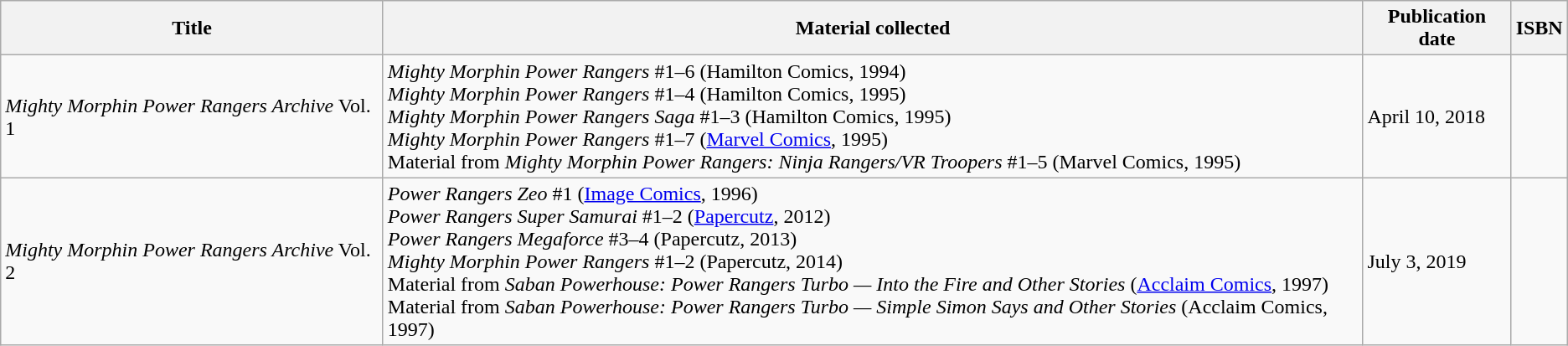<table class="wikitable">
<tr>
<th>Title</th>
<th>Material collected</th>
<th>Publication date</th>
<th>ISBN</th>
</tr>
<tr>
<td><em>Mighty Morphin Power Rangers Archive</em> Vol. 1</td>
<td><em>Mighty Morphin Power Rangers</em> #1–6 (Hamilton Comics, 1994)<br><em>Mighty Morphin Power Rangers</em> #1–4 (Hamilton Comics, 1995)<br><em>Mighty Morphin Power Rangers Saga</em> #1–3 (Hamilton Comics, 1995)<br><em>Mighty Morphin Power Rangers</em> #1–7 (<a href='#'>Marvel Comics</a>, 1995)<br>Material from <em>Mighty Morphin Power Rangers: Ninja Rangers/VR Troopers</em> #1–5 (Marvel Comics, 1995)</td>
<td>April 10, 2018</td>
<td></td>
</tr>
<tr>
<td><em>Mighty Morphin Power Rangers Archive</em> Vol. 2</td>
<td><em>Power Rangers Zeo</em> #1 (<a href='#'>Image Comics</a>, 1996)<br><em>Power Rangers Super Samurai</em> #1–2 (<a href='#'>Papercutz</a>, 2012)<br><em>Power Rangers Megaforce</em> #3–4 (Papercutz, 2013)<br><em>Mighty Morphin Power Rangers</em> #1–2 (Papercutz, 2014)<br>Material from <em>Saban Powerhouse: Power Rangers Turbo — Into the Fire and Other Stories</em> (<a href='#'>Acclaim Comics</a>, 1997)<br>Material from <em>Saban Powerhouse: Power Rangers Turbo — Simple Simon Says and Other Stories</em> (Acclaim Comics, 1997)</td>
<td>July 3, 2019</td>
<td></td>
</tr>
</table>
